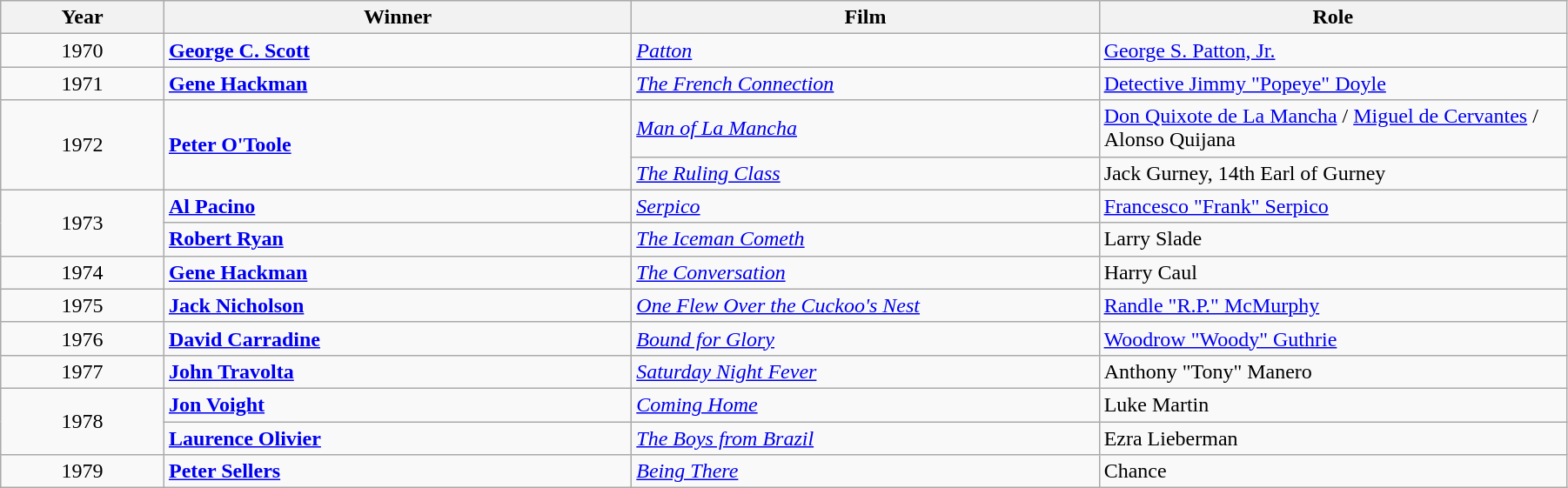<table class="wikitable" width="95%" cellpadding="5">
<tr>
<th width="100"><strong>Year</strong></th>
<th width="300"><strong>Winner</strong></th>
<th width="300"><strong>Film</strong></th>
<th width="300"><strong>Role</strong></th>
</tr>
<tr>
<td style="text-align:center;">1970</td>
<td><strong><a href='#'>George C. Scott</a></strong></td>
<td><em><a href='#'>Patton</a></em></td>
<td><a href='#'>George S. Patton, Jr.</a></td>
</tr>
<tr>
<td style="text-align:center;">1971</td>
<td><strong><a href='#'>Gene Hackman</a></strong></td>
<td><em><a href='#'>The French Connection</a></em></td>
<td><a href='#'>Detective Jimmy "Popeye" Doyle</a></td>
</tr>
<tr>
<td rowspan="2" style="text-align:center;">1972</td>
<td rowspan="2"><strong><a href='#'>Peter O'Toole</a></strong></td>
<td><em><a href='#'>Man of La Mancha</a></em></td>
<td><a href='#'>Don Quixote de La Mancha</a> / <a href='#'>Miguel de Cervantes</a> / Alonso Quijana</td>
</tr>
<tr>
<td><em><a href='#'>The Ruling Class</a></em></td>
<td>Jack Gurney, 14th Earl of Gurney</td>
</tr>
<tr>
<td rowspan="2" style="text-align:center;">1973</td>
<td><strong><a href='#'>Al Pacino</a></strong></td>
<td><em><a href='#'>Serpico</a></em></td>
<td><a href='#'>Francesco "Frank" Serpico</a></td>
</tr>
<tr>
<td><strong><a href='#'>Robert Ryan</a></strong></td>
<td><em><a href='#'>The Iceman Cometh</a></em></td>
<td>Larry Slade</td>
</tr>
<tr>
<td style="text-align:center;">1974</td>
<td><strong><a href='#'>Gene Hackman</a></strong></td>
<td><em><a href='#'>The Conversation</a></em></td>
<td>Harry Caul</td>
</tr>
<tr>
<td style="text-align:center;">1975</td>
<td><strong><a href='#'>Jack Nicholson</a></strong></td>
<td><em><a href='#'>One Flew Over the Cuckoo's Nest</a></em></td>
<td><a href='#'>Randle "R.P." McMurphy</a></td>
</tr>
<tr>
<td style="text-align:center;">1976</td>
<td><strong><a href='#'>David Carradine</a></strong></td>
<td><em><a href='#'>Bound for Glory</a></em></td>
<td><a href='#'>Woodrow "Woody" Guthrie</a></td>
</tr>
<tr>
<td style="text-align:center;">1977</td>
<td><strong><a href='#'>John Travolta</a></strong></td>
<td><em><a href='#'>Saturday Night Fever</a></em></td>
<td>Anthony "Tony" Manero</td>
</tr>
<tr>
<td rowspan="2" style="text-align:center;">1978</td>
<td><strong><a href='#'>Jon Voight</a></strong></td>
<td><em><a href='#'>Coming Home</a></em></td>
<td>Luke Martin</td>
</tr>
<tr>
<td><strong><a href='#'>Laurence Olivier</a></strong></td>
<td><em><a href='#'>The Boys from Brazil</a></em></td>
<td>Ezra Lieberman</td>
</tr>
<tr>
<td style="text-align:center;">1979</td>
<td><strong><a href='#'>Peter Sellers</a></strong></td>
<td><em><a href='#'>Being There</a></em></td>
<td>Chance</td>
</tr>
</table>
